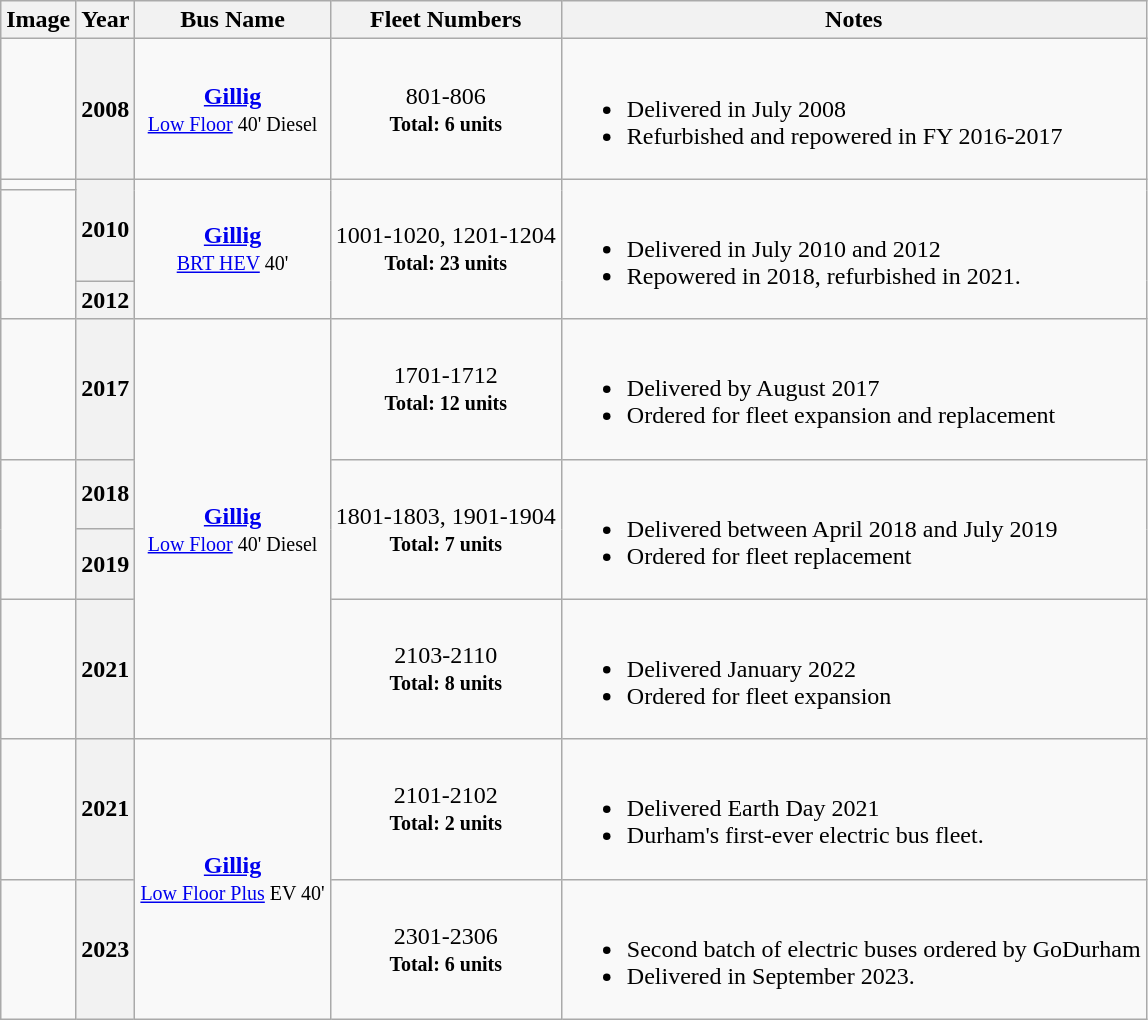<table class="wikitable">
<tr>
<th>Image</th>
<th>Year</th>
<th>Bus Name</th>
<th>Fleet Numbers</th>
<th>Notes</th>
</tr>
<tr>
<td></td>
<th>2008</th>
<td align="center" style:><a href='#'><strong>Gillig</strong></a><br><small><a href='#'>Low Floor</a> 40' Diesel</small><br></td>
<td align="center" style:>801-806<strong><br><small>Total: 6 units</small></strong><br></td>
<td><br><ul><li>Delivered in July 2008</li><li>Refurbished and repowered in FY 2016-2017</li></ul></td>
</tr>
<tr>
<td></td>
<th rowspan="2">2010</th>
<td rowspan="3" align="center" style:><strong><a href='#'>Gillig</a></strong><br><small><a href='#'>BRT HEV</a> 40'</small><br></td>
<td rowspan="3" align="center" style:>1001-1020, 1201-1204<br><strong><small>Total: 23 units</small></strong></td>
<td rowspan="3"><br><ul><li>Delivered in July 2010 and 2012</li><li>Repowered in 2018, refurbished in 2021.</li></ul></td>
</tr>
<tr>
<td rowspan="2"></td>
</tr>
<tr>
<th>2012</th>
</tr>
<tr>
<td></td>
<th>2017</th>
<td rowspan="4" align="center" style:><strong><a href='#'>Gillig</a></strong><br><small><a href='#'>Low Floor</a> 40' Diesel</small></td>
<td align="center" style:>1701-1712<strong><br><small>Total: 12 units</small><br></strong></td>
<td><br><ul><li>Delivered by August 2017</li><li>Ordered for fleet expansion and replacement</li></ul></td>
</tr>
<tr>
<td rowspan="2"></td>
<th>2018</th>
<td rowspan="2" align="center" style:>1801-1803, 1901-1904<strong><br><small>Total: 7 units</small></strong></td>
<td rowspan="2"><br><ul><li>Delivered between April 2018 and July 2019</li><li>Ordered for fleet replacement</li></ul></td>
</tr>
<tr>
<th>2019</th>
</tr>
<tr>
<td></td>
<th rowspan="2">2021</th>
<td align="center" style:>2103-2110<strong><br><small>Total: 8 units</small><br></strong></td>
<td><br><ul><li>Delivered January 2022</li><li>Ordered for fleet expansion</li></ul></td>
</tr>
<tr>
<td rowspan="2"></td>
<td rowspan="3" align="center" style:><strong><a href='#'>Gillig</a></strong> <br><small><a href='#'>Low Floor Plus</a> EV 40'</small><br></td>
<td rowspan="2" align="center" style:>2101-2102<strong><br><small>Total: 2 units</small></strong></td>
<td rowspan="2"><br><ul><li>Delivered Earth Day 2021</li><li>Durham's first-ever electric bus fleet.</li></ul></td>
</tr>
<tr>
<th>2021</th>
</tr>
<tr>
<td></td>
<th>2023</th>
<td align="center" style:>2301-2306<strong><br><small>Total: 6 units</small></strong></td>
<td><br><ul><li>Second batch of electric buses ordered by GoDurham</li><li>Delivered in September 2023.</li></ul></td>
</tr>
</table>
